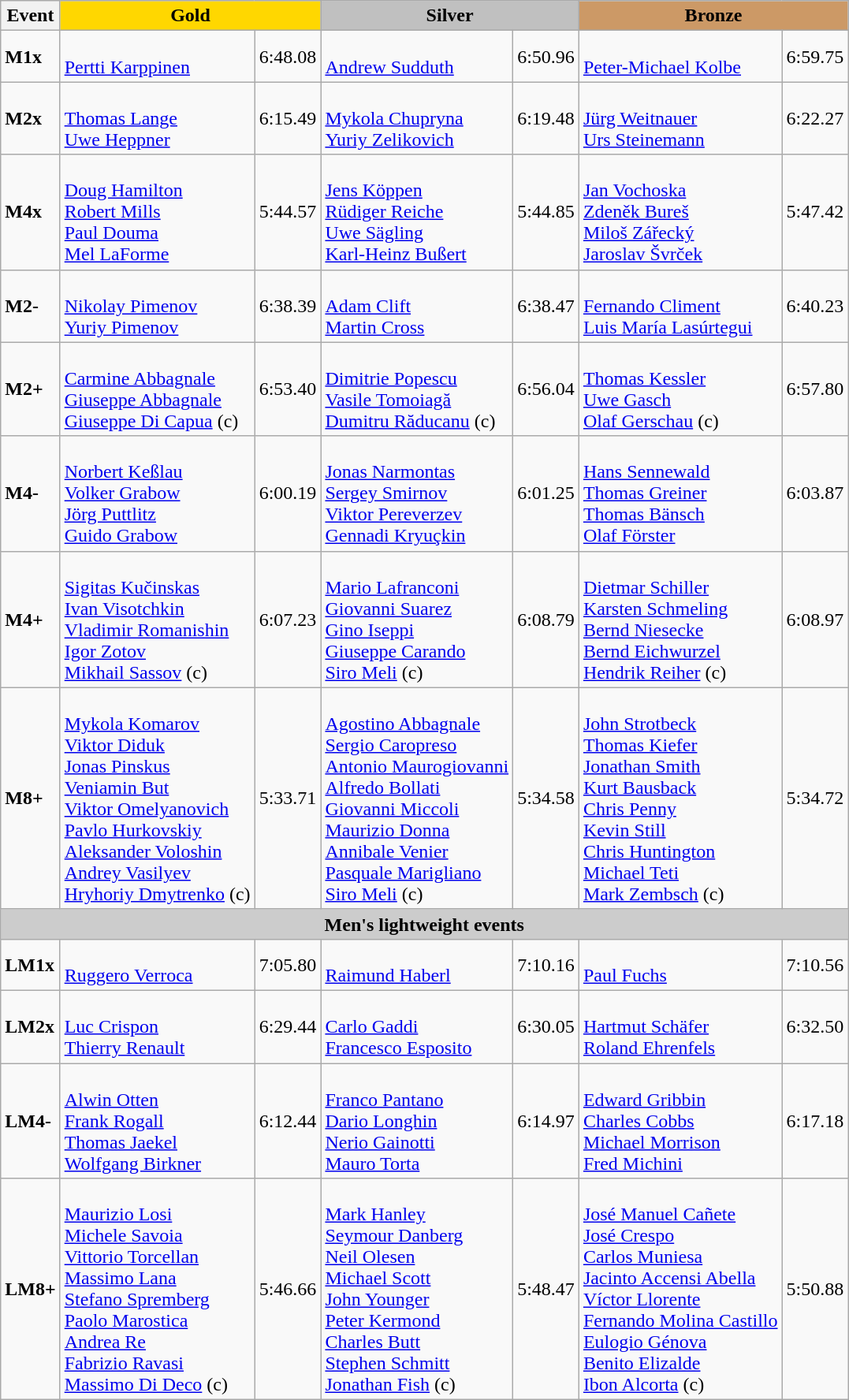<table class="wikitable">
<tr>
<th>Event</th>
<th colspan="2" style="background-color:#FFD700">Gold</th>
<th colspan="2" style="background-color:#C0C0C0">Silver</th>
<th colspan="2" style="background-color:#cc9966">Bronze</th>
</tr>
<tr>
<td><strong>M1x</strong> </td>
<td><strong></strong> <br> <a href='#'>Pertti Karppinen</a></td>
<td>6:48.08</td>
<td><strong></strong> <br> <a href='#'>Andrew Sudduth</a></td>
<td>6:50.96</td>
<td><strong></strong> <br> <a href='#'>Peter-Michael Kolbe</a></td>
<td>6:59.75</td>
</tr>
<tr>
<td><strong>M2x</strong> </td>
<td><strong></strong> <br> <a href='#'>Thomas Lange</a> <br> <a href='#'>Uwe Heppner</a></td>
<td>6:15.49</td>
<td><strong></strong> <br> <a href='#'>Mykola Chupryna</a> <br> <a href='#'>Yuriy Zelikovich</a></td>
<td>6:19.48</td>
<td><strong></strong> <br> <a href='#'>Jürg Weitnauer</a> <br> <a href='#'>Urs Steinemann</a></td>
<td>6:22.27</td>
</tr>
<tr>
<td><strong>M4x</strong></td>
<td><strong></strong> <br> <a href='#'>Doug Hamilton</a> <br> <a href='#'>Robert Mills</a> <br> <a href='#'>Paul Douma</a> <br> <a href='#'>Mel LaForme</a></td>
<td>5:44.57</td>
<td><strong></strong> <br> <a href='#'>Jens Köppen</a> <br> <a href='#'>Rüdiger Reiche</a> <br> <a href='#'>Uwe Sägling</a> <br> <a href='#'>Karl-Heinz Bußert</a></td>
<td>5:44.85</td>
<td><strong></strong> <br> <a href='#'>Jan Vochoska</a> <br> <a href='#'>Zdeněk Bureš</a> <br> <a href='#'>Miloš Zářecký</a> <br> <a href='#'>Jaroslav Švrček</a></td>
<td>5:47.42</td>
</tr>
<tr>
<td><strong>M2-</strong> </td>
<td><strong></strong> <br> <a href='#'>Nikolay Pimenov</a> <br> <a href='#'>Yuriy Pimenov</a></td>
<td>6:38.39</td>
<td><strong></strong> <br> <a href='#'>Adam Clift</a> <br> <a href='#'>Martin Cross</a></td>
<td>6:38.47</td>
<td><strong></strong> <br> <a href='#'>Fernando Climent</a> <br> <a href='#'>Luis María Lasúrtegui</a></td>
<td>6:40.23</td>
</tr>
<tr>
<td><strong>M2+</strong> </td>
<td><strong></strong> <br> <a href='#'>Carmine Abbagnale</a> <br> <a href='#'>Giuseppe Abbagnale</a> <br> <a href='#'>Giuseppe Di Capua</a> (c)</td>
<td>6:53.40</td>
<td><strong></strong> <br> <a href='#'>Dimitrie Popescu</a> <br> <a href='#'>Vasile Tomoiagă</a> <br> <a href='#'>Dumitru Răducanu</a> (c)</td>
<td>6:56.04</td>
<td><strong></strong> <br> <a href='#'>Thomas Kessler</a> <br> <a href='#'>Uwe Gasch</a> <br> <a href='#'>Olaf Gerschau</a> (c)</td>
<td>6:57.80</td>
</tr>
<tr>
<td><strong>M4-</strong></td>
<td><strong></strong> <br> <a href='#'>Norbert Keßlau</a> <br> <a href='#'>Volker Grabow</a> <br> <a href='#'>Jörg Puttlitz</a> <br> <a href='#'>Guido Grabow</a></td>
<td>6:00.19</td>
<td><strong></strong> <br> <a href='#'>Jonas Narmontas</a> <br> <a href='#'>Sergey Smirnov</a> <br> <a href='#'>Viktor Pereverzev</a> <br> <a href='#'>Gennadi Kryuçkin</a></td>
<td>6:01.25</td>
<td><strong></strong> <br> <a href='#'>Hans Sennewald</a> <br> <a href='#'>Thomas Greiner</a> <br> <a href='#'>Thomas Bänsch</a> <br> <a href='#'>Olaf Förster</a></td>
<td>6:03.87</td>
</tr>
<tr>
<td><strong>M4+</strong></td>
<td><strong></strong> <br> <a href='#'>Sigitas Kučinskas</a> <br> <a href='#'>Ivan Visotchkin</a> <br> <a href='#'>Vladimir Romanishin</a> <br> <a href='#'>Igor Zotov</a> <br> <a href='#'>Mikhail Sassov</a> (c)</td>
<td>6:07.23</td>
<td><strong></strong> <br> <a href='#'>Mario Lafranconi</a> <br> <a href='#'>Giovanni Suarez</a> <br> <a href='#'>Gino Iseppi</a> <br> <a href='#'>Giuseppe Carando</a> <br> <a href='#'>Siro Meli</a> (c)</td>
<td>6:08.79</td>
<td><strong></strong> <br> <a href='#'>Dietmar Schiller</a> <br> <a href='#'>Karsten Schmeling</a> <br> <a href='#'>Bernd Niesecke</a> <br> <a href='#'>Bernd Eichwurzel</a> <br> <a href='#'>Hendrik Reiher</a> (c)</td>
<td>6:08.97</td>
</tr>
<tr>
<td><strong>M8+</strong></td>
<td><strong></strong> <br> <a href='#'>Mykola Komarov</a> <br> <a href='#'>Viktor Diduk</a> <br> <a href='#'>Jonas Pinskus</a> <br> <a href='#'>Veniamin But</a> <br> <a href='#'>Viktor Omelyanovich</a> <br> <a href='#'>Pavlo Hurkovskiy</a> <br> <a href='#'>Aleksander Voloshin</a> <br> <a href='#'>Andrey Vasilyev</a> <br> <a href='#'>Hryhoriy Dmytrenko</a> (c)</td>
<td>5:33.71</td>
<td><strong></strong> <br> <a href='#'>Agostino Abbagnale</a> <br> <a href='#'>Sergio Caropreso</a> <br> <a href='#'>Antonio Maurogiovanni</a> <br> <a href='#'>Alfredo Bollati</a> <br> <a href='#'>Giovanni Miccoli</a> <br> <a href='#'>Maurizio Donna</a> <br> <a href='#'>Annibale Venier</a> <br> <a href='#'>Pasquale Marigliano</a> <br> <a href='#'>Siro Meli</a> (c)</td>
<td>5:34.58</td>
<td><strong></strong> <br> <a href='#'>John Strotbeck</a> <br> <a href='#'>Thomas Kiefer</a> <br> <a href='#'>Jonathan Smith</a> <br> <a href='#'>Kurt Bausback</a> <br> <a href='#'>Chris Penny</a> <br> <a href='#'>Kevin Still</a> <br> <a href='#'>Chris Huntington</a> <br> <a href='#'>Michael Teti</a> <br> <a href='#'>Mark Zembsch</a> (c)</td>
<td>5:34.72</td>
</tr>
<tr>
<th colspan="7" style="background-color:#CCC;">Men's lightweight events</th>
</tr>
<tr>
<td><strong>LM1x</strong> </td>
<td><strong></strong> <br> <a href='#'>Ruggero Verroca</a></td>
<td>7:05.80</td>
<td><strong></strong> <br> <a href='#'>Raimund Haberl</a></td>
<td>7:10.16</td>
<td><strong></strong> <br> <a href='#'>Paul Fuchs</a></td>
<td>7:10.56</td>
</tr>
<tr>
<td><strong>LM2x</strong> </td>
<td><strong></strong> <br> <a href='#'>Luc Crispon</a> <br> <a href='#'>Thierry Renault</a></td>
<td>6:29.44</td>
<td><strong></strong> <br> <a href='#'>Carlo Gaddi</a> <br> <a href='#'>Francesco Esposito</a></td>
<td>6:30.05</td>
<td><strong></strong> <br> <a href='#'>Hartmut Schäfer</a> <br> <a href='#'>Roland Ehrenfels</a></td>
<td>6:32.50</td>
</tr>
<tr>
<td><strong>LM4-</strong></td>
<td><strong></strong> <br> <a href='#'>Alwin Otten</a> <br> <a href='#'>Frank Rogall</a> <br> <a href='#'>Thomas Jaekel</a> <br> <a href='#'>Wolfgang Birkner</a></td>
<td>6:12.44</td>
<td><strong></strong> <br> <a href='#'>Franco Pantano</a> <br> <a href='#'>Dario Longhin</a> <br> <a href='#'>Nerio Gainotti</a> <br> <a href='#'>Mauro Torta</a></td>
<td>6:14.97</td>
<td><strong></strong> <br> <a href='#'>Edward Gribbin</a> <br> <a href='#'>Charles Cobbs</a> <br> <a href='#'>Michael Morrison</a> <br> <a href='#'>Fred Michini</a></td>
<td>6:17.18</td>
</tr>
<tr>
<td><strong>LM8+</strong> </td>
<td><strong></strong> <br> <a href='#'>Maurizio Losi</a> <br> <a href='#'>Michele Savoia</a> <br> <a href='#'>Vittorio Torcellan</a> <br> <a href='#'>Massimo Lana</a> <br> <a href='#'>Stefano Spremberg</a> <br> <a href='#'>Paolo Marostica</a> <br> <a href='#'>Andrea Re</a> <br> <a href='#'>Fabrizio Ravasi</a> <br> <a href='#'>Massimo Di Deco</a> (c)</td>
<td>5:46.66</td>
<td><strong></strong> <br> <a href='#'>Mark Hanley</a> <br> <a href='#'>Seymour Danberg</a> <br> <a href='#'>Neil Olesen</a> <br> <a href='#'>Michael Scott</a> <br> <a href='#'>John Younger</a> <br> <a href='#'>Peter Kermond</a> <br> <a href='#'>Charles Butt</a> <br> <a href='#'>Stephen Schmitt</a> <br> <a href='#'>Jonathan Fish</a> (c)</td>
<td>5:48.47</td>
<td><strong></strong> <br> <a href='#'>José Manuel Cañete</a> <br> <a href='#'>José Crespo</a> <br> <a href='#'>Carlos Muniesa</a> <br> <a href='#'>Jacinto Accensi Abella</a> <br> <a href='#'>Víctor Llorente</a> <br> <a href='#'>Fernando Molina Castillo</a> <br> <a href='#'>Eulogio Génova</a> <br> <a href='#'>Benito Elizalde</a> <br> <a href='#'>Ibon Alcorta</a> (c)</td>
<td>5:50.88</td>
</tr>
</table>
